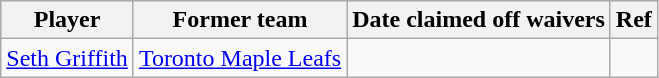<table class="wikitable">
<tr style="background:#ddd;">
<th>Player</th>
<th>Former team</th>
<th>Date claimed off waivers</th>
<th>Ref</th>
</tr>
<tr>
<td><a href='#'>Seth Griffith</a></td>
<td><a href='#'>Toronto Maple Leafs</a></td>
<td></td>
<td></td>
</tr>
</table>
